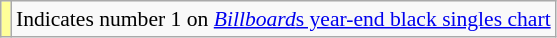<table class="wikitable" style="font-size:90%;">
<tr>
<td style="background-color:#FFFF99"></td>
<td>Indicates number 1 on <a href='#'><em>Billboard</em>s year-end black singles chart</a></td>
</tr>
</table>
